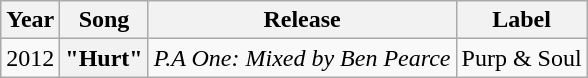<table class="wikitable plainrowheaders" style="text-align:center;">
<tr>
<th scope="col">Year</th>
<th scope="col">Song</th>
<th scope="col">Release</th>
<th scope="col">Label</th>
</tr>
<tr>
<td>2012</td>
<th scope="row">"Hurt"</th>
<td><em>P.A One: Mixed by Ben Pearce</em></td>
<td>Purp & Soul</td>
</tr>
</table>
